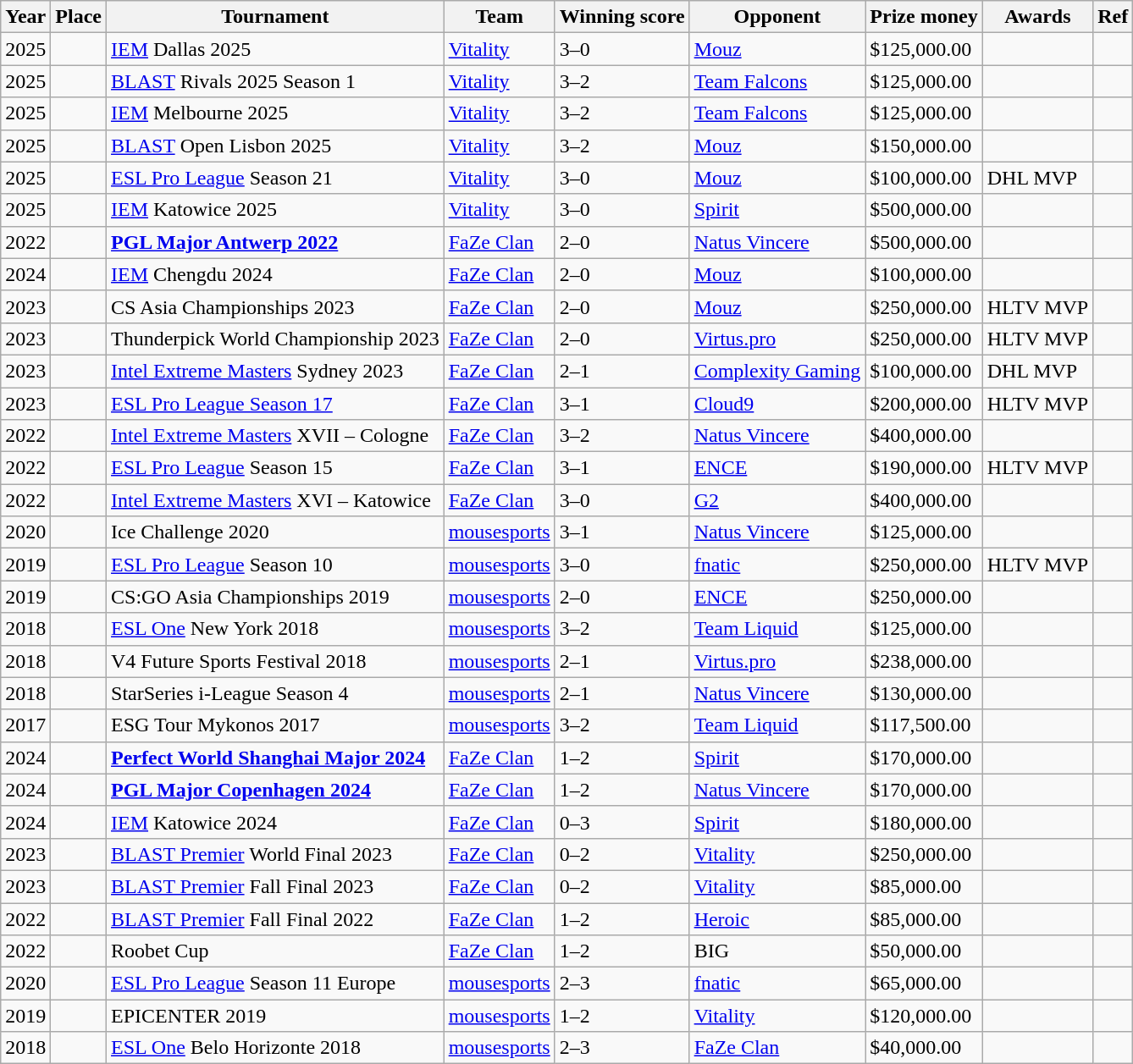<table class="sortable wikitable">
<tr>
<th>Year</th>
<th>Place</th>
<th>Tournament</th>
<th>Team</th>
<th>Winning score</th>
<th>Opponent</th>
<th>Prize money</th>
<th>Awards</th>
<th class="unsortable">Ref</th>
</tr>
<tr>
<td>2025</td>
<td></td>
<td><a href='#'>IEM</a> Dallas 2025</td>
<td><a href='#'>Vitality</a></td>
<td>3–0</td>
<td><a href='#'>Mouz</a></td>
<td>$125,000.00</td>
<td></td>
<td></td>
</tr>
<tr>
<td>2025</td>
<td></td>
<td><a href='#'>BLAST</a> Rivals 2025 Season 1</td>
<td><a href='#'>Vitality</a></td>
<td>3–2</td>
<td><a href='#'>Team Falcons</a></td>
<td>$125,000.00</td>
<td></td>
<td></td>
</tr>
<tr>
<td>2025</td>
<td></td>
<td><a href='#'>IEM</a> Melbourne 2025</td>
<td><a href='#'>Vitality</a></td>
<td>3–2</td>
<td><a href='#'>Team Falcons</a></td>
<td>$125,000.00</td>
<td></td>
<td></td>
</tr>
<tr>
<td>2025</td>
<td></td>
<td><a href='#'>BLAST</a> Open Lisbon 2025</td>
<td><a href='#'>Vitality</a></td>
<td>3–2</td>
<td><a href='#'>Mouz</a></td>
<td>$150,000.00</td>
<td></td>
<td></td>
</tr>
<tr>
<td>2025</td>
<td></td>
<td><a href='#'>ESL Pro League</a> Season 21</td>
<td><a href='#'>Vitality</a></td>
<td>3–0</td>
<td><a href='#'>Mouz</a></td>
<td>$100,000.00</td>
<td> DHL MVP</td>
<td></td>
</tr>
<tr>
<td>2025</td>
<td></td>
<td><a href='#'>IEM</a> Katowice 2025</td>
<td><a href='#'>Vitality</a></td>
<td>3–0</td>
<td><a href='#'>Spirit</a></td>
<td>$500,000.00</td>
<td></td>
<td></td>
</tr>
<tr>
<td>2022</td>
<td></td>
<td><strong><a href='#'>PGL Major Antwerp 2022</a></strong></td>
<td><a href='#'>FaZe Clan</a></td>
<td>2–0</td>
<td><a href='#'>Natus Vincere</a></td>
<td>$500,000.00</td>
<td></td>
<td></td>
</tr>
<tr>
<td>2024</td>
<td></td>
<td><a href='#'>IEM</a> Chengdu 2024</td>
<td><a href='#'>FaZe Clan</a></td>
<td>2–0</td>
<td><a href='#'>Mouz</a></td>
<td>$100,000.00</td>
<td></td>
<td></td>
</tr>
<tr>
<td>2023</td>
<td></td>
<td>CS Asia Championships 2023</td>
<td><a href='#'>FaZe Clan</a></td>
<td>2–0</td>
<td><a href='#'>Mouz</a></td>
<td>$250,000.00</td>
<td> HLTV MVP</td>
<td></td>
</tr>
<tr>
<td>2023</td>
<td></td>
<td>Thunderpick World Championship 2023</td>
<td><a href='#'>FaZe Clan</a></td>
<td>2–0</td>
<td><a href='#'>Virtus.pro</a></td>
<td>$250,000.00</td>
<td> HLTV MVP</td>
<td></td>
</tr>
<tr>
<td>2023</td>
<td></td>
<td><a href='#'>Intel Extreme Masters</a> Sydney 2023</td>
<td><a href='#'>FaZe Clan</a></td>
<td>2–1</td>
<td><a href='#'>Complexity Gaming</a></td>
<td>$100,000.00</td>
<td> DHL MVP</td>
<td></td>
</tr>
<tr>
<td>2023</td>
<td></td>
<td><a href='#'>ESL Pro League Season 17</a></td>
<td><a href='#'>FaZe Clan</a></td>
<td>3–1</td>
<td><a href='#'>Cloud9</a></td>
<td>$200,000.00</td>
<td> HLTV MVP</td>
<td></td>
</tr>
<tr>
<td>2022</td>
<td></td>
<td><a href='#'>Intel Extreme Masters</a> XVII – Cologne</td>
<td><a href='#'>FaZe Clan</a></td>
<td>3–2</td>
<td><a href='#'>Natus Vincere</a></td>
<td>$400,000.00</td>
<td></td>
<td></td>
</tr>
<tr>
<td>2022</td>
<td></td>
<td><a href='#'>ESL Pro League</a> Season 15</td>
<td><a href='#'>FaZe Clan</a></td>
<td>3–1</td>
<td><a href='#'>ENCE</a></td>
<td>$190,000.00</td>
<td> HLTV MVP</td>
<td></td>
</tr>
<tr>
<td>2022</td>
<td></td>
<td><a href='#'>Intel Extreme Masters</a> XVI – Katowice</td>
<td><a href='#'>FaZe Clan</a></td>
<td>3–0</td>
<td><a href='#'>G2</a></td>
<td>$400,000.00</td>
<td></td>
<td></td>
</tr>
<tr>
<td>2020</td>
<td></td>
<td>Ice Challenge 2020</td>
<td><a href='#'>mousesports</a></td>
<td>3–1</td>
<td><a href='#'>Natus Vincere</a></td>
<td>$125,000.00</td>
<td></td>
<td></td>
</tr>
<tr>
<td>2019</td>
<td></td>
<td><a href='#'>ESL Pro League</a> Season 10</td>
<td><a href='#'>mousesports</a></td>
<td>3–0</td>
<td><a href='#'>fnatic</a></td>
<td>$250,000.00</td>
<td> HLTV MVP</td>
<td> </td>
</tr>
<tr>
<td>2019</td>
<td></td>
<td>CS:GO Asia Championships 2019</td>
<td><a href='#'>mousesports</a></td>
<td>2–0</td>
<td><a href='#'>ENCE</a></td>
<td>$250,000.00</td>
<td></td>
<td></td>
</tr>
<tr>
<td>2018</td>
<td></td>
<td><a href='#'>ESL One</a> New York 2018</td>
<td><a href='#'>mousesports</a></td>
<td>3–2</td>
<td><a href='#'>Team Liquid</a></td>
<td>$125,000.00</td>
<td></td>
<td></td>
</tr>
<tr>
<td>2018</td>
<td></td>
<td>V4 Future Sports Festival 2018</td>
<td><a href='#'>mousesports</a></td>
<td>2–1</td>
<td><a href='#'>Virtus.pro</a></td>
<td>$238,000.00</td>
<td></td>
<td></td>
</tr>
<tr>
<td>2018</td>
<td></td>
<td>StarSeries i-League Season 4</td>
<td><a href='#'>mousesports</a></td>
<td>2–1</td>
<td><a href='#'>Natus Vincere</a></td>
<td>$130,000.00</td>
<td></td>
<td></td>
</tr>
<tr>
<td>2017</td>
<td></td>
<td>ESG Tour Mykonos 2017</td>
<td><a href='#'>mousesports</a></td>
<td>3–2</td>
<td><a href='#'>Team Liquid</a></td>
<td>$117,500.00</td>
<td></td>
<td></td>
</tr>
<tr>
<td>2024</td>
<td></td>
<td><strong><a href='#'>Perfect World Shanghai Major 2024</a></strong></td>
<td><a href='#'>FaZe Clan</a></td>
<td>1–2</td>
<td><a href='#'>Spirit</a></td>
<td>$170,000.00</td>
<td></td>
<td></td>
</tr>
<tr>
<td>2024</td>
<td></td>
<td><strong><a href='#'>PGL Major Copenhagen 2024</a></strong></td>
<td><a href='#'>FaZe Clan</a></td>
<td>1–2</td>
<td><a href='#'>Natus Vincere</a></td>
<td>$170,000.00</td>
<td></td>
<td></td>
</tr>
<tr>
<td>2024</td>
<td></td>
<td><a href='#'>IEM</a> Katowice 2024</td>
<td><a href='#'>FaZe Clan</a></td>
<td>0–3</td>
<td><a href='#'>Spirit</a></td>
<td>$180,000.00</td>
<td></td>
<td></td>
</tr>
<tr>
<td>2023</td>
<td></td>
<td><a href='#'>BLAST Premier</a> World Final 2023</td>
<td><a href='#'>FaZe Clan</a></td>
<td>0–2</td>
<td><a href='#'>Vitality</a></td>
<td>$250,000.00</td>
<td></td>
<td></td>
</tr>
<tr>
<td>2023</td>
<td></td>
<td><a href='#'>BLAST Premier</a> Fall Final 2023</td>
<td><a href='#'>FaZe Clan</a></td>
<td>0–2</td>
<td><a href='#'>Vitality</a></td>
<td>$85,000.00</td>
<td></td>
<td></td>
</tr>
<tr>
<td>2022</td>
<td></td>
<td><a href='#'>BLAST Premier</a> Fall Final 2022</td>
<td><a href='#'>FaZe Clan</a></td>
<td>1–2</td>
<td><a href='#'>Heroic</a></td>
<td>$85,000.00</td>
<td></td>
<td></td>
</tr>
<tr>
<td>2022</td>
<td></td>
<td>Roobet Cup</td>
<td><a href='#'>FaZe Clan</a></td>
<td>1–2</td>
<td>BIG</td>
<td>$50,000.00</td>
<td></td>
<td></td>
</tr>
<tr>
<td>2020</td>
<td></td>
<td><a href='#'>ESL Pro League</a> Season 11 Europe</td>
<td><a href='#'>mousesports</a></td>
<td>2–3</td>
<td><a href='#'>fnatic</a></td>
<td>$65,000.00</td>
<td></td>
<td></td>
</tr>
<tr>
<td>2019</td>
<td></td>
<td>EPICENTER 2019</td>
<td><a href='#'>mousesports</a></td>
<td>1–2</td>
<td><a href='#'>Vitality</a></td>
<td>$120,000.00</td>
<td></td>
<td></td>
</tr>
<tr>
<td>2018</td>
<td></td>
<td><a href='#'>ESL One</a> Belo Horizonte 2018</td>
<td><a href='#'>mousesports</a></td>
<td>2–3</td>
<td><a href='#'>FaZe Clan</a></td>
<td>$40,000.00</td>
<td></td>
<td></td>
</tr>
</table>
